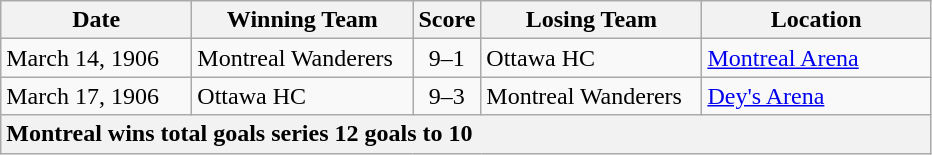<table class="wikitable">
<tr>
<th width="120">Date</th>
<th width="140">Winning Team</th>
<th width="5">Score</th>
<th width="140">Losing Team</th>
<th width="145">Location</th>
</tr>
<tr>
<td>March 14, 1906</td>
<td>Montreal Wanderers</td>
<td align="center">9–1</td>
<td>Ottawa HC</td>
<td><a href='#'>Montreal Arena</a></td>
</tr>
<tr>
<td>March 17, 1906</td>
<td>Ottawa HC</td>
<td align="center">9–3</td>
<td>Montreal Wanderers</td>
<td><a href='#'>Dey's Arena</a></td>
</tr>
<tr>
<th colspan="5" style="text-align:left;">Montreal wins total goals series 12 goals to 10</th>
</tr>
</table>
